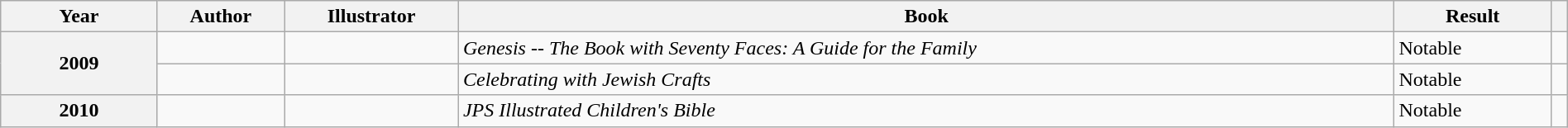<table class="sortable wikitable" width="100%">
<tr>
<th scope=“col” width=10%>Year</th>
<th scope=“col”>Author</th>
<th scope=“col”>Illustrator</th>
<th scope=“col”>Book</th>
<th scope=“col” width=10%>Result</th>
<th></th>
</tr>
<tr>
<th rowspan="2">2009</th>
<td></td>
<td></td>
<td><em>Genesis -- The Book with Seventy Faces: A Guide for the Family</em></td>
<td>Notable</td>
<td></td>
</tr>
<tr>
<td></td>
<td></td>
<td><em>Celebrating with Jewish Crafts</em></td>
<td>Notable</td>
<td></td>
</tr>
<tr>
<th scope=“row”>2010</th>
<td></td>
<td></td>
<td><em>JPS Illustrated Children's Bible</em></td>
<td>Notable</td>
<td></td>
</tr>
</table>
